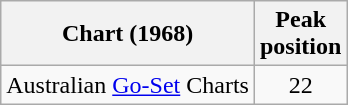<table class="wikitable sortable">
<tr>
<th>Chart (1968)</th>
<th>Peak<br>position</th>
</tr>
<tr>
<td>Australian <a href='#'>Go-Set</a> Charts</td>
<td style="text-align:center;">22</td>
</tr>
</table>
